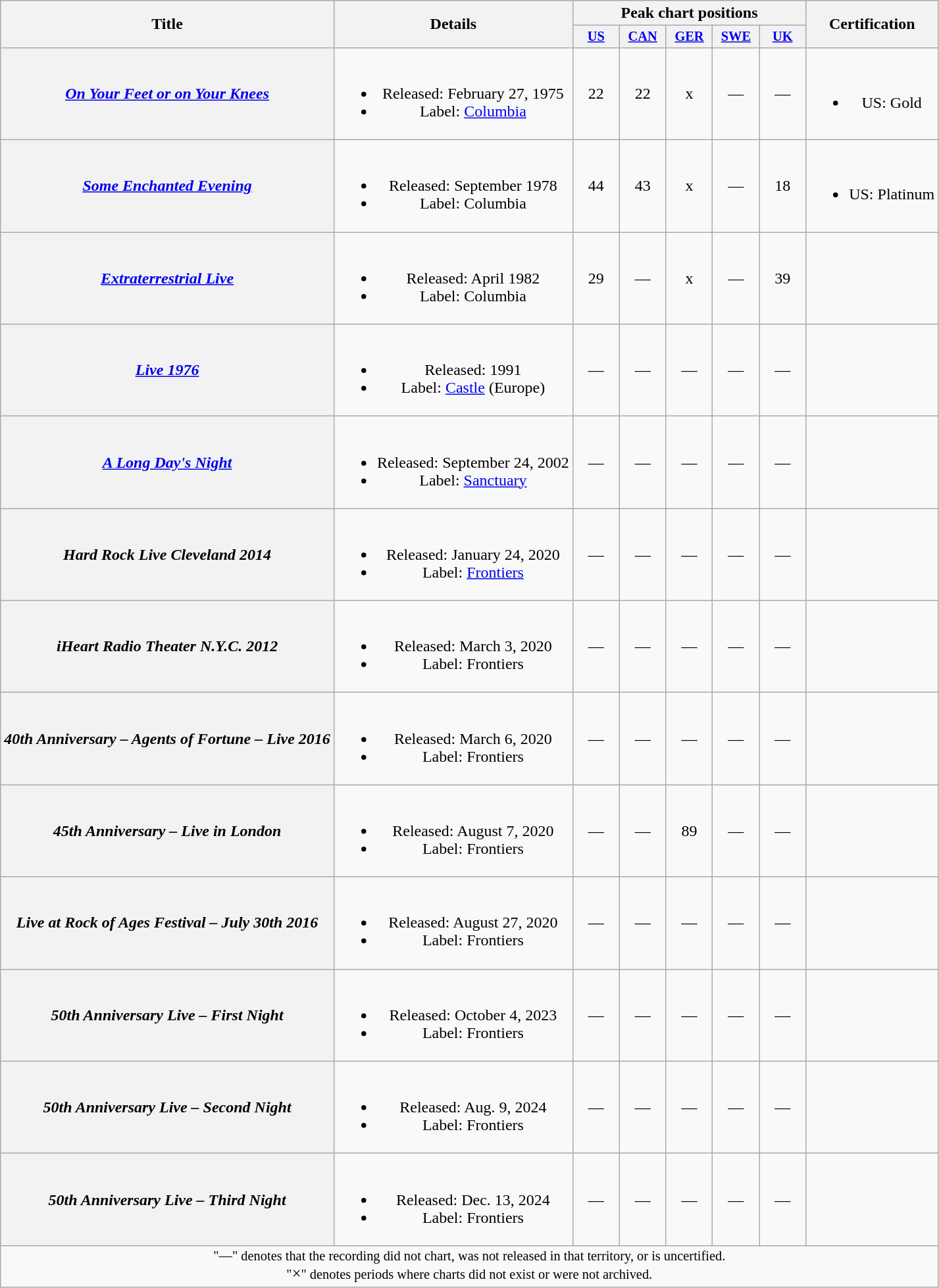<table class="wikitable plainrowheaders" style="text-align:center;">
<tr>
<th scope="col" rowspan="2">Title</th>
<th scope="col" rowspan="2">Details</th>
<th scope="col" colspan="5">Peak chart positions</th>
<th scope="col" rowspan="2">Certification</th>
</tr>
<tr>
<th scope="col" style="width:3em;font-size:85%;"><a href='#'>US</a><br></th>
<th scope="col" style="width:3em;font-size:85%;"><a href='#'>CAN</a><br></th>
<th scope="col" style="width:3em;font-size:85%;"><a href='#'>GER</a><br></th>
<th scope="col" style="width:3em;font-size:85%;"><a href='#'>SWE</a><br></th>
<th scope="col" style="width:3em;font-size:85%;"><a href='#'>UK</a><br></th>
</tr>
<tr>
<th scope="row"><em><a href='#'>On Your Feet or on Your Knees</a></em></th>
<td><br><ul><li>Released: February 27, 1975</li><li>Label: <a href='#'>Columbia</a></li></ul></td>
<td>22</td>
<td>22</td>
<td>x</td>
<td>—</td>
<td>—</td>
<td><br><ul><li>US: Gold</li></ul></td>
</tr>
<tr>
<th scope="row"><em><a href='#'>Some Enchanted Evening</a></em></th>
<td><br><ul><li>Released: September 1978</li><li>Label: Columbia</li></ul></td>
<td>44</td>
<td>43</td>
<td>x</td>
<td>—</td>
<td>18</td>
<td><br><ul><li>US: Platinum</li></ul></td>
</tr>
<tr>
<th scope="row"><em><a href='#'>Extraterrestrial Live</a></em></th>
<td><br><ul><li>Released: April 1982</li><li>Label: Columbia</li></ul></td>
<td>29</td>
<td>—</td>
<td>x</td>
<td>—</td>
<td>39</td>
<td></td>
</tr>
<tr>
<th scope="row"><em><a href='#'>Live 1976</a></em></th>
<td><br><ul><li>Released: 1991</li><li>Label: <a href='#'>Castle</a> <span>(Europe)</span></li></ul></td>
<td>—</td>
<td>—</td>
<td>—</td>
<td>—</td>
<td>—</td>
<td></td>
</tr>
<tr>
<th scope="row"><em><a href='#'>A Long Day's Night</a></em></th>
<td><br><ul><li>Released: September 24, 2002</li><li>Label: <a href='#'>Sanctuary</a></li></ul></td>
<td>—</td>
<td>—</td>
<td>—</td>
<td>—</td>
<td>—</td>
<td></td>
</tr>
<tr>
<th scope="row"><em>Hard Rock Live Cleveland 2014</em></th>
<td><br><ul><li>Released: January 24, 2020</li><li>Label: <a href='#'>Frontiers</a></li></ul></td>
<td>—</td>
<td>—</td>
<td>—</td>
<td>—</td>
<td>—</td>
<td></td>
</tr>
<tr>
<th scope="row"><em>iHeart Radio Theater N.Y.C. 2012</em></th>
<td><br><ul><li>Released: March 3, 2020</li><li>Label: Frontiers</li></ul></td>
<td>—</td>
<td>—</td>
<td>—</td>
<td>—</td>
<td>—</td>
<td></td>
</tr>
<tr>
<th scope="row"><em>40th Anniversary – Agents of Fortune – Live 2016</em></th>
<td><br><ul><li>Released: March 6, 2020</li><li>Label: Frontiers</li></ul></td>
<td>—</td>
<td>—</td>
<td>—</td>
<td>—</td>
<td>—</td>
<td></td>
</tr>
<tr>
<th scope="row"><em>45th Anniversary – Live in London</em></th>
<td><br><ul><li>Released: August 7, 2020</li><li>Label: Frontiers</li></ul></td>
<td>—</td>
<td>—</td>
<td>89</td>
<td>—</td>
<td>—</td>
<td></td>
</tr>
<tr>
<th scope="row"><em>Live at Rock of Ages Festival – July 30th 2016 </em></th>
<td><br><ul><li>Released: August 27, 2020</li><li>Label: Frontiers</li></ul></td>
<td>—</td>
<td>—</td>
<td>—</td>
<td>—</td>
<td>—</td>
<td></td>
</tr>
<tr>
<th scope="row"><em>50th Anniversary Live – First Night</em></th>
<td><br><ul><li>Released: October 4, 2023</li><li>Label: Frontiers</li></ul></td>
<td>—</td>
<td>—</td>
<td>—</td>
<td>—</td>
<td>—</td>
<td></td>
</tr>
<tr>
<th scope="row"><em>50th Anniversary Live – Second Night</em></th>
<td><br><ul><li>Released: Aug. 9, 2024</li><li>Label: Frontiers</li></ul></td>
<td>—</td>
<td>—</td>
<td>—</td>
<td>—</td>
<td>—</td>
<td></td>
</tr>
<tr>
<th scope="row"><em>50th Anniversary Live – Third Night</em></th>
<td><br><ul><li>Released: Dec. 13, 2024</li><li>Label: Frontiers</li></ul></td>
<td>—</td>
<td>—</td>
<td>—</td>
<td>—</td>
<td>—</td>
<td></td>
</tr>
<tr>
<td colspan="11" style="font-size:85%">"—" denotes that the recording did not chart, was not released in that territory, or is uncertified.<br>"<big>×</big>" denotes periods where charts did not exist or were not archived.</td>
</tr>
</table>
